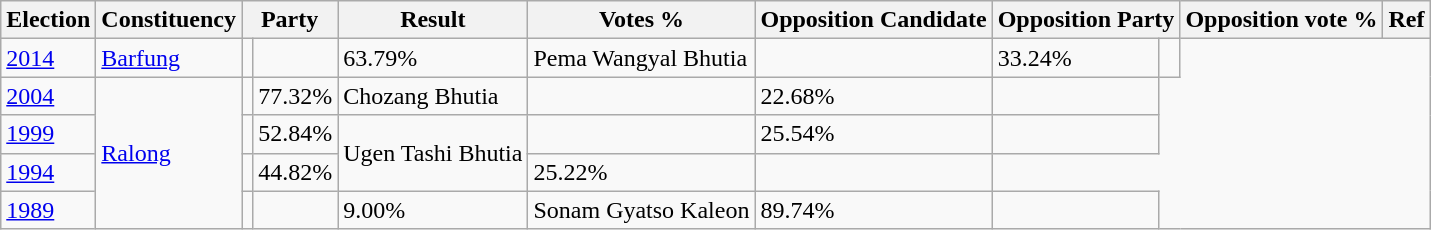<table class="wikitable sortable">
<tr>
<th>Election</th>
<th>Constituency</th>
<th colspan="2">Party</th>
<th>Result</th>
<th>Votes %</th>
<th>Opposition Candidate</th>
<th colspan="2">Opposition Party</th>
<th>Opposition vote %</th>
<th>Ref</th>
</tr>
<tr>
<td><a href='#'>2014</a></td>
<td><a href='#'>Barfung</a></td>
<td></td>
<td></td>
<td>63.79%</td>
<td>Pema Wangyal Bhutia</td>
<td></td>
<td>33.24%</td>
<td></td>
</tr>
<tr>
<td><a href='#'>2004</a></td>
<td rowspan=4><a href='#'>Ralong</a></td>
<td></td>
<td>77.32%</td>
<td>Chozang Bhutia</td>
<td></td>
<td>22.68%</td>
<td></td>
</tr>
<tr>
<td><a href='#'>1999</a></td>
<td></td>
<td>52.84%</td>
<td rowspan=2>Ugen Tashi Bhutia</td>
<td></td>
<td>25.54%</td>
<td></td>
</tr>
<tr>
<td><a href='#'>1994</a></td>
<td></td>
<td>44.82%</td>
<td>25.22%</td>
<td></td>
</tr>
<tr>
<td><a href='#'>1989</a></td>
<td></td>
<td></td>
<td>9.00%</td>
<td>Sonam Gyatso Kaleon</td>
<td>89.74%</td>
<td></td>
</tr>
</table>
